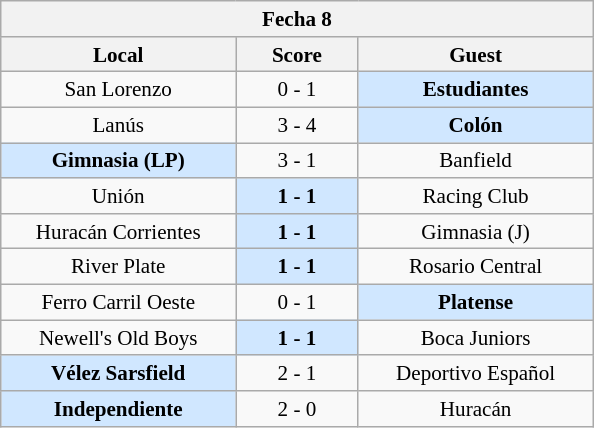<table class="wikitable nowrap" style="font-size:88%; float:left; margin-right:1em;">
<tr>
<th colspan=3 align=center>Fecha 8</th>
</tr>
<tr>
<th width="150">Local</th>
<th width="75">Score</th>
<th width="150">Guest</th>
</tr>
<tr align=center>
<td>San Lorenzo</td>
<td>0 - 1</td>
<td bgcolor=#D0E7FF><strong>Estudiantes</strong></td>
</tr>
<tr align=center>
<td>Lanús</td>
<td>3 - 4</td>
<td bgcolor=#D0E7FF><strong>Colón</strong></td>
</tr>
<tr align=center>
<td bgcolor=#D0E7FF><strong>Gimnasia (LP)</strong></td>
<td>3 - 1</td>
<td>Banfield</td>
</tr>
<tr align=center>
<td>Unión</td>
<td bgcolor=#D0E7FF><strong>1 - 1</strong></td>
<td>Racing Club</td>
</tr>
<tr align=center>
<td>Huracán Corrientes</td>
<td bgcolor=#D0E7FF><strong>1 - 1</strong></td>
<td>Gimnasia (J)</td>
</tr>
<tr align=center>
<td>River Plate</td>
<td bgcolor=#D0E7FF><strong>1 - 1</strong></td>
<td>Rosario Central</td>
</tr>
<tr align=center>
<td>Ferro Carril Oeste</td>
<td>0 - 1</td>
<td bgcolor=#D0E7FF><strong>Platense</strong></td>
</tr>
<tr align=center>
<td>Newell's Old Boys</td>
<td bgcolor=#D0E7FF><strong>1 - 1</strong></td>
<td>Boca Juniors</td>
</tr>
<tr align=center>
<td bgcolor=#D0E7FF><strong>Vélez Sarsfield</strong></td>
<td>2 - 1</td>
<td>Deportivo Español</td>
</tr>
<tr align=center>
<td bgcolor=#D0E7FF><strong>Independiente</strong></td>
<td>2 - 0</td>
<td>Huracán</td>
</tr>
</table>
